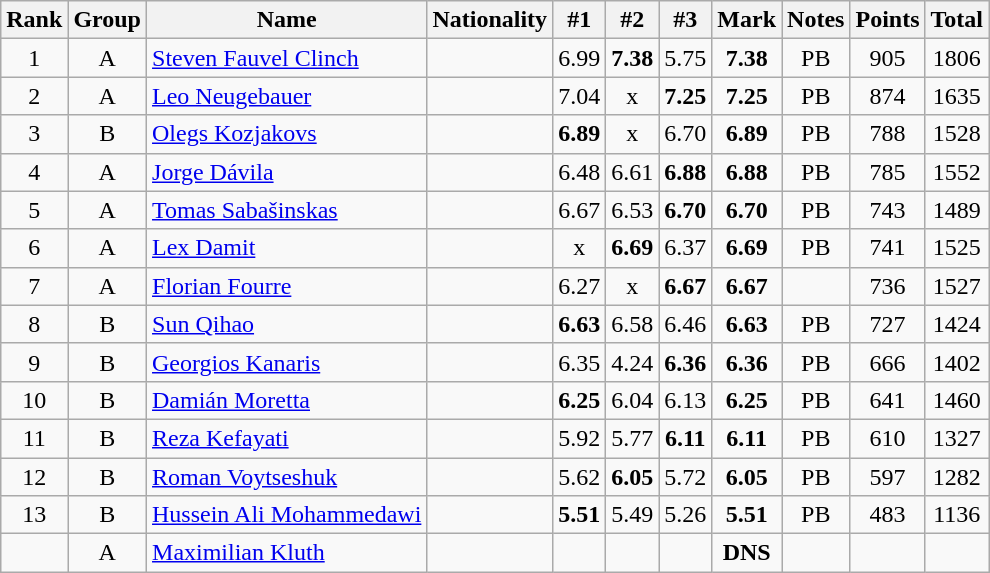<table class="wikitable sortable" style="text-align:center">
<tr>
<th>Rank</th>
<th>Group</th>
<th>Name</th>
<th>Nationality</th>
<th>#1</th>
<th>#2</th>
<th>#3</th>
<th>Mark</th>
<th>Notes</th>
<th>Points</th>
<th>Total</th>
</tr>
<tr>
<td>1</td>
<td>A</td>
<td align=left><a href='#'>Steven Fauvel Clinch</a></td>
<td align=left></td>
<td>6.99</td>
<td><strong>7.38</strong></td>
<td>5.75</td>
<td><strong>7.38</strong></td>
<td>PB</td>
<td>905</td>
<td>1806</td>
</tr>
<tr>
<td>2</td>
<td>A</td>
<td align=left><a href='#'>Leo Neugebauer</a></td>
<td align=left></td>
<td>7.04</td>
<td>x</td>
<td><strong>7.25</strong></td>
<td><strong>7.25</strong></td>
<td>PB</td>
<td>874</td>
<td>1635</td>
</tr>
<tr>
<td>3</td>
<td>B</td>
<td align=left><a href='#'>Olegs Kozjakovs</a></td>
<td align=left></td>
<td><strong>6.89</strong></td>
<td>x</td>
<td>6.70</td>
<td><strong>6.89</strong></td>
<td>PB</td>
<td>788</td>
<td>1528</td>
</tr>
<tr>
<td>4</td>
<td>A</td>
<td align=left><a href='#'>Jorge Dávila</a></td>
<td align=left></td>
<td>6.48</td>
<td>6.61</td>
<td><strong>6.88</strong></td>
<td><strong>6.88</strong></td>
<td>PB</td>
<td>785</td>
<td>1552</td>
</tr>
<tr>
<td>5</td>
<td>A</td>
<td align=left><a href='#'>Tomas Sabašinskas</a></td>
<td align=left></td>
<td>6.67</td>
<td>6.53</td>
<td><strong>6.70</strong></td>
<td><strong>6.70</strong></td>
<td>PB</td>
<td>743</td>
<td>1489</td>
</tr>
<tr>
<td>6</td>
<td>A</td>
<td align=left><a href='#'>Lex Damit</a></td>
<td align=left></td>
<td>x</td>
<td><strong>6.69</strong></td>
<td>6.37</td>
<td><strong>6.69</strong></td>
<td>PB</td>
<td>741</td>
<td>1525</td>
</tr>
<tr>
<td>7</td>
<td>A</td>
<td align=left><a href='#'>Florian Fourre</a></td>
<td align=left></td>
<td>6.27</td>
<td>x</td>
<td><strong>6.67</strong></td>
<td><strong>6.67</strong></td>
<td></td>
<td>736</td>
<td>1527</td>
</tr>
<tr>
<td>8</td>
<td>B</td>
<td align=left><a href='#'>Sun Qihao</a></td>
<td align=left></td>
<td><strong>6.63</strong></td>
<td>6.58</td>
<td>6.46</td>
<td><strong>6.63</strong></td>
<td>PB</td>
<td>727</td>
<td>1424</td>
</tr>
<tr>
<td>9</td>
<td>B</td>
<td align=left><a href='#'>Georgios Kanaris</a></td>
<td align=left></td>
<td>6.35</td>
<td>4.24</td>
<td><strong>6.36</strong></td>
<td><strong>6.36</strong></td>
<td>PB</td>
<td>666</td>
<td>1402</td>
</tr>
<tr>
<td>10</td>
<td>B</td>
<td align=left><a href='#'>Damián Moretta</a></td>
<td align=left></td>
<td><strong>6.25</strong></td>
<td>6.04</td>
<td>6.13</td>
<td><strong>6.25</strong></td>
<td>PB</td>
<td>641</td>
<td>1460</td>
</tr>
<tr>
<td>11</td>
<td>B</td>
<td align=left><a href='#'>Reza Kefayati</a></td>
<td align=left></td>
<td>5.92</td>
<td>5.77</td>
<td><strong>6.11</strong></td>
<td><strong>6.11</strong></td>
<td>PB</td>
<td>610</td>
<td>1327</td>
</tr>
<tr>
<td>12</td>
<td>B</td>
<td align=left><a href='#'>Roman Voytseshuk</a></td>
<td align=left></td>
<td>5.62</td>
<td><strong>6.05</strong></td>
<td>5.72</td>
<td><strong>6.05</strong></td>
<td>PB</td>
<td>597</td>
<td>1282</td>
</tr>
<tr>
<td>13</td>
<td>B</td>
<td align=left><a href='#'>Hussein Ali Mohammedawi</a></td>
<td align=left></td>
<td><strong>5.51</strong></td>
<td>5.49</td>
<td>5.26</td>
<td><strong>5.51</strong></td>
<td>PB</td>
<td>483</td>
<td>1136</td>
</tr>
<tr>
<td></td>
<td>A</td>
<td align=left><a href='#'>Maximilian Kluth</a></td>
<td align=left></td>
<td></td>
<td></td>
<td></td>
<td><strong>DNS</strong></td>
<td></td>
<td></td>
<td></td>
</tr>
</table>
